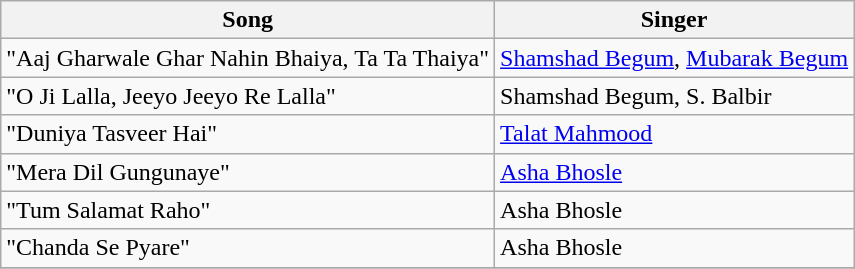<table class="wikitable">
<tr>
<th>Song</th>
<th>Singer</th>
</tr>
<tr>
<td>"Aaj Gharwale Ghar Nahin Bhaiya, Ta Ta Thaiya"</td>
<td><a href='#'>Shamshad Begum</a>, <a href='#'>Mubarak Begum</a></td>
</tr>
<tr>
<td>"O Ji Lalla, Jeeyo Jeeyo Re Lalla"</td>
<td>Shamshad Begum, S. Balbir</td>
</tr>
<tr>
<td>"Duniya Tasveer Hai"</td>
<td><a href='#'>Talat Mahmood</a></td>
</tr>
<tr>
<td>"Mera Dil Gungunaye"</td>
<td><a href='#'>Asha Bhosle</a></td>
</tr>
<tr>
<td>"Tum Salamat Raho"</td>
<td>Asha Bhosle</td>
</tr>
<tr>
<td>"Chanda Se Pyare"</td>
<td>Asha Bhosle</td>
</tr>
<tr>
</tr>
</table>
